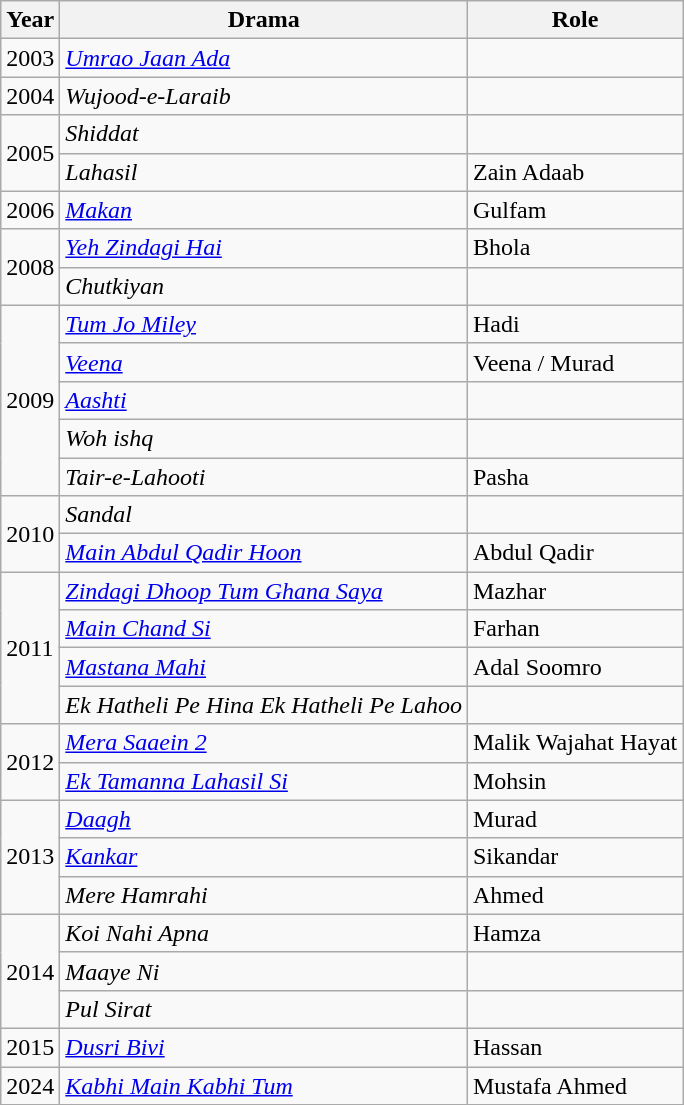<table class="wikitable">
<tr>
<th>Year</th>
<th>Drama</th>
<th>Role</th>
</tr>
<tr>
<td>2003</td>
<td><em><a href='#'>Umrao Jaan Ada</a></em></td>
<td></td>
</tr>
<tr>
<td>2004</td>
<td><em>Wujood-e-Laraib</em></td>
<td></td>
</tr>
<tr>
<td rowspan="2">2005</td>
<td><em>Shiddat</em></td>
<td></td>
</tr>
<tr>
<td><em>Lahasil</em></td>
<td>Zain Adaab</td>
</tr>
<tr>
<td>2006</td>
<td><em><a href='#'>Makan</a></em></td>
<td>Gulfam</td>
</tr>
<tr>
<td rowspan="2">2008</td>
<td><em><a href='#'>Yeh Zindagi Hai</a></em></td>
<td>Bhola</td>
</tr>
<tr>
<td><em>Chutkiyan</em></td>
<td></td>
</tr>
<tr>
<td rowspan="5">2009</td>
<td><em><a href='#'>Tum Jo Miley</a></em></td>
<td>Hadi</td>
</tr>
<tr>
<td><em><a href='#'>Veena</a></em></td>
<td>Veena / Murad</td>
</tr>
<tr>
<td><em><a href='#'>Aashti</a></em></td>
<td></td>
</tr>
<tr>
<td><em>Woh ishq</em></td>
<td></td>
</tr>
<tr>
<td><em>Tair-e-Lahooti</em></td>
<td>Pasha</td>
</tr>
<tr>
<td rowspan="2">2010</td>
<td><em>Sandal</em></td>
<td></td>
</tr>
<tr>
<td><em><a href='#'>Main Abdul Qadir Hoon</a></em></td>
<td>Abdul Qadir</td>
</tr>
<tr>
<td rowspan="4">2011</td>
<td><em><a href='#'>Zindagi Dhoop Tum Ghana Saya</a></em></td>
<td>Mazhar</td>
</tr>
<tr>
<td><em><a href='#'>Main Chand Si</a></em></td>
<td>Farhan</td>
</tr>
<tr>
<td><em><a href='#'>Mastana Mahi</a></em></td>
<td>Adal Soomro</td>
</tr>
<tr>
<td><em>Ek Hatheli Pe Hina Ek Hatheli Pe Lahoo</em></td>
<td></td>
</tr>
<tr>
<td rowspan="2">2012</td>
<td><em><a href='#'>Mera Saaein 2</a></em></td>
<td>Malik Wajahat Hayat</td>
</tr>
<tr>
<td><em><a href='#'>Ek Tamanna Lahasil Si</a></em></td>
<td>Mohsin</td>
</tr>
<tr>
<td rowspan="3">2013</td>
<td><em><a href='#'>Daagh</a></em></td>
<td>Murad</td>
</tr>
<tr>
<td><em><a href='#'>Kankar</a></em></td>
<td>Sikandar</td>
</tr>
<tr>
<td><em>Mere Hamrahi</em></td>
<td>Ahmed</td>
</tr>
<tr>
<td rowspan="3">2014</td>
<td><em>Koi Nahi Apna</em></td>
<td>Hamza</td>
</tr>
<tr>
<td><em>Maaye Ni</em></td>
<td></td>
</tr>
<tr>
<td><em>Pul Sirat</em></td>
<td></td>
</tr>
<tr>
<td>2015</td>
<td><em><a href='#'>Dusri Bivi</a></em></td>
<td>Hassan</td>
</tr>
<tr>
<td>2024</td>
<td><em><a href='#'>Kabhi Main Kabhi Tum</a></em></td>
<td>Mustafa Ahmed</td>
</tr>
</table>
